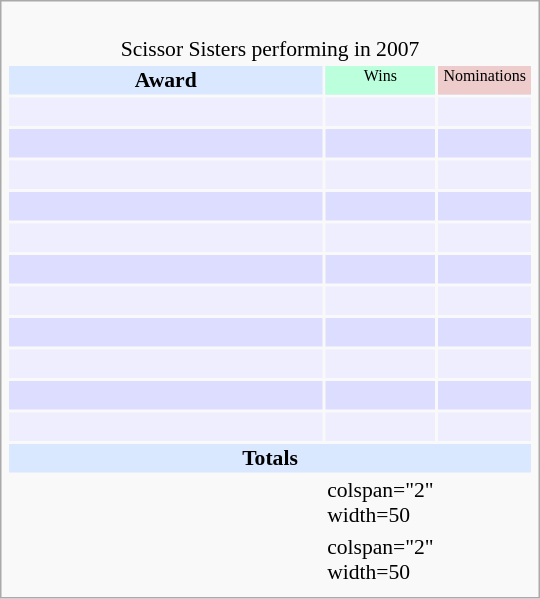<table class="infobox" style="width: 25em; text-align: left; font-size: 90%; vertical-align: middle;">
<tr>
<td colspan="3" style="text-align:center;"><br>Scissor Sisters performing in 2007</td>
</tr>
<tr bgcolor=#D9E8FF style="text-align:center;">
<th style="vertical-align: middle;">Award</th>
<td style="background:#BFD; font-size:8pt;" width="60px">Wins</td>
<td style="background:#eecccc; font-size:8pt;" width="60px">Nominations</td>
</tr>
<tr bgcolor=#eeeeff>
<td align="center"><br></td>
<td></td>
<td></td>
</tr>
<tr bgcolor=#ddddff>
<td align="center"><br></td>
<td></td>
<td></td>
</tr>
<tr bgcolor=#eeeeff>
<td align="center"><br></td>
<td></td>
<td></td>
</tr>
<tr bgcolor=#ddddff>
<td align="center"><br></td>
<td></td>
<td></td>
</tr>
<tr bgcolor=#eeeeff>
<td align="center"><br></td>
<td></td>
<td></td>
</tr>
<tr bgcolor=#ddddff>
<td align="center"><br></td>
<td></td>
<td></td>
</tr>
<tr bgcolor=#eeeeff>
<td align="center"><br></td>
<td></td>
<td></td>
</tr>
<tr bgcolor=#ddddff>
<td align="center"><br></td>
<td></td>
<td></td>
</tr>
<tr bgcolor=#eeeeff>
<td align="center"><br></td>
<td></td>
<td></td>
</tr>
<tr bgcolor=#ddddff>
<td align="center"><br></td>
<td></td>
<td></td>
</tr>
<tr bgcolor=#eeeeff>
<td align="center"><br></td>
<td></td>
<td></td>
</tr>
<tr bgcolor=#D9E8FF>
<td colspan="3" style="text-align:center;"><strong>Totals</strong></td>
</tr>
<tr>
<td></td>
<td>colspan="2" width=50 </td>
</tr>
<tr>
<td></td>
<td>colspan="2" width=50 </td>
</tr>
<tr>
</tr>
</table>
